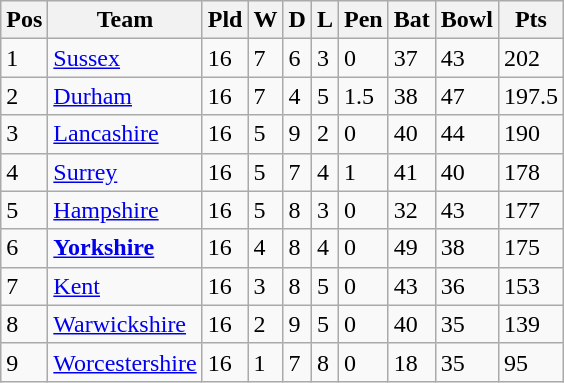<table class="wikitable">
<tr>
<th>Pos</th>
<th>Team</th>
<th>Pld</th>
<th>W</th>
<th>D</th>
<th>L</th>
<th>Pen</th>
<th>Bat</th>
<th>Bowl</th>
<th>Pts</th>
</tr>
<tr>
<td>1</td>
<td><a href='#'>Sussex</a></td>
<td>16</td>
<td>7</td>
<td>6</td>
<td>3</td>
<td>0</td>
<td>37</td>
<td>43</td>
<td>202</td>
</tr>
<tr>
<td>2</td>
<td><a href='#'>Durham</a></td>
<td>16</td>
<td>7</td>
<td>4</td>
<td>5</td>
<td>1.5</td>
<td>38</td>
<td>47</td>
<td>197.5</td>
</tr>
<tr>
<td>3</td>
<td><a href='#'>Lancashire</a></td>
<td>16</td>
<td>5</td>
<td>9</td>
<td>2</td>
<td>0</td>
<td>40</td>
<td>44</td>
<td>190</td>
</tr>
<tr>
<td>4</td>
<td><a href='#'>Surrey</a></td>
<td>16</td>
<td>5</td>
<td>7</td>
<td>4</td>
<td>1</td>
<td>41</td>
<td>40</td>
<td>178</td>
</tr>
<tr>
<td>5</td>
<td><a href='#'>Hampshire</a></td>
<td>16</td>
<td>5</td>
<td>8</td>
<td>3</td>
<td>0</td>
<td>32</td>
<td>43</td>
<td>177</td>
</tr>
<tr>
<td>6</td>
<td><strong><a href='#'>Yorkshire</a></strong></td>
<td>16</td>
<td>4</td>
<td>8</td>
<td>4</td>
<td>0</td>
<td>49</td>
<td>38</td>
<td>175</td>
</tr>
<tr>
<td>7</td>
<td><a href='#'>Kent</a></td>
<td>16</td>
<td>3</td>
<td>8</td>
<td>5</td>
<td>0</td>
<td>43</td>
<td>36</td>
<td>153</td>
</tr>
<tr>
<td>8</td>
<td><a href='#'>Warwickshire</a></td>
<td>16</td>
<td>2</td>
<td>9</td>
<td>5</td>
<td>0</td>
<td>40</td>
<td>35</td>
<td>139</td>
</tr>
<tr>
<td>9</td>
<td><a href='#'>Worcestershire</a></td>
<td>16</td>
<td>1</td>
<td>7</td>
<td>8</td>
<td>0</td>
<td>18</td>
<td>35</td>
<td>95</td>
</tr>
</table>
